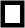<table cellpadding=3 cellspacing=2 style="float:right; margin:5px; border:3px solid;">
<tr>
<td colspan=2 align=center></td>
</tr>
<tr>
</tr>
</table>
